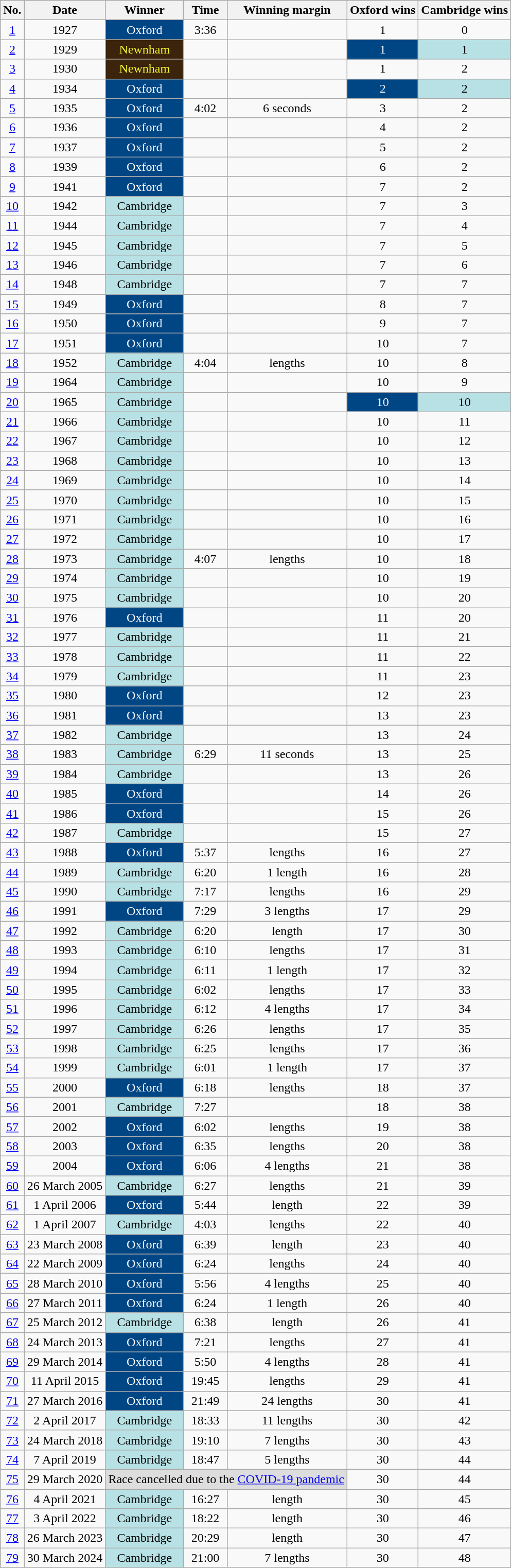<table class="wikitable collapsible collapsed" style="border-collapse: collapse; text-align: center">
<tr>
<th>No.</th>
<th>Date</th>
<th>Winner</th>
<th>Time</th>
<th>Winning margin</th>
<th>Oxford wins</th>
<th>Cambridge wins</th>
</tr>
<tr>
<td><a href='#'>1</a></td>
<td>1927</td>
<td style="background:#004685; color:#FFF">Oxford</td>
<td>3:36</td>
<td></td>
<td>1</td>
<td>0</td>
</tr>
<tr>
<td><a href='#'>2</a></td>
<td>1929</td>
<td style="background:#3B240B; color:#F7FE2E">Newnham</td>
<td></td>
<td></td>
<td style="background:#004685; color:#FFF">1</td>
<td style="background:#B7E1E4; color:#000;">1</td>
</tr>
<tr>
<td><a href='#'>3</a></td>
<td>1930</td>
<td style="background:#3B240B; color:#F7FE2E">Newnham</td>
<td></td>
<td></td>
<td>1</td>
<td>2</td>
</tr>
<tr>
<td><a href='#'>4</a></td>
<td>1934</td>
<td style="background:#004685; color:#FFF">Oxford</td>
<td></td>
<td></td>
<td style="background:#004685; color:#FFF">2</td>
<td style="background:#B7E1E4; color:#000;">2</td>
</tr>
<tr>
<td><a href='#'>5</a></td>
<td>1935</td>
<td style="background:#004685; color:#FFF">Oxford</td>
<td>4:02</td>
<td>6 seconds</td>
<td>3</td>
<td>2</td>
</tr>
<tr>
<td><a href='#'>6</a></td>
<td>1936</td>
<td style="background:#004685; color:#FFF">Oxford</td>
<td></td>
<td></td>
<td>4</td>
<td>2</td>
</tr>
<tr>
<td><a href='#'>7</a></td>
<td>1937</td>
<td style="background:#004685; color:#FFF">Oxford</td>
<td></td>
<td></td>
<td>5</td>
<td>2</td>
</tr>
<tr>
<td><a href='#'>8</a></td>
<td>1939</td>
<td style="background:#004685; color:#FFF">Oxford</td>
<td></td>
<td></td>
<td>6</td>
<td>2</td>
</tr>
<tr>
<td><a href='#'>9</a></td>
<td>1941</td>
<td style="background:#004685; color:#FFF">Oxford</td>
<td></td>
<td></td>
<td>7</td>
<td>2</td>
</tr>
<tr>
<td><a href='#'>10</a></td>
<td>1942</td>
<td style="background:#B7E1E4; color:#000;">Cambridge</td>
<td></td>
<td></td>
<td>7</td>
<td>3</td>
</tr>
<tr>
<td><a href='#'>11</a></td>
<td>1944</td>
<td style="background:#B7E1E4; color:#000;">Cambridge</td>
<td></td>
<td></td>
<td>7</td>
<td>4</td>
</tr>
<tr>
<td><a href='#'>12</a></td>
<td>1945</td>
<td style="background:#B7E1E4; color:#000;">Cambridge</td>
<td></td>
<td></td>
<td>7</td>
<td>5</td>
</tr>
<tr>
<td><a href='#'>13</a></td>
<td>1946</td>
<td style="background:#B7E1E4; color:#000;">Cambridge</td>
<td></td>
<td></td>
<td>7</td>
<td>6</td>
</tr>
<tr>
<td><a href='#'>14</a></td>
<td>1948</td>
<td style="background:#B7E1E4; color:#000;">Cambridge</td>
<td></td>
<td></td>
<td>7</td>
<td>7</td>
</tr>
<tr>
<td><a href='#'>15</a></td>
<td>1949</td>
<td style="background:#004685; color:#FFF">Oxford</td>
<td></td>
<td></td>
<td>8</td>
<td>7</td>
</tr>
<tr>
<td><a href='#'>16</a></td>
<td>1950</td>
<td style="background:#004685; color:#FFF">Oxford</td>
<td></td>
<td></td>
<td>9</td>
<td>7</td>
</tr>
<tr>
<td><a href='#'>17</a></td>
<td>1951</td>
<td style="background:#004685; color:#FFF">Oxford</td>
<td></td>
<td></td>
<td>10</td>
<td>7</td>
</tr>
<tr>
<td><a href='#'>18</a></td>
<td>1952</td>
<td style="background:#B7E1E4; color:#000;">Cambridge</td>
<td>4:04</td>
<td> lengths</td>
<td>10</td>
<td>8</td>
</tr>
<tr>
<td><a href='#'>19</a></td>
<td>1964</td>
<td style="background:#B7E1E4; color:#000;">Cambridge</td>
<td></td>
<td></td>
<td>10</td>
<td>9</td>
</tr>
<tr>
<td><a href='#'>20</a></td>
<td>1965</td>
<td style="background:#B7E1E4; color:#000;">Cambridge</td>
<td></td>
<td></td>
<td style="background:#004685; color:#FFF">10</td>
<td style="background:#B7E1E4; color:#000;">10</td>
</tr>
<tr>
<td><a href='#'>21</a></td>
<td>1966</td>
<td style="background:#B7E1E4; color:#000;">Cambridge</td>
<td></td>
<td></td>
<td>10</td>
<td>11</td>
</tr>
<tr>
<td><a href='#'>22</a></td>
<td>1967</td>
<td style="background:#B7E1E4; color:#000;">Cambridge</td>
<td></td>
<td></td>
<td>10</td>
<td>12</td>
</tr>
<tr>
<td><a href='#'>23</a></td>
<td>1968</td>
<td style="background:#B7E1E4; color:#000;">Cambridge</td>
<td></td>
<td></td>
<td>10</td>
<td>13</td>
</tr>
<tr>
<td><a href='#'>24</a></td>
<td>1969</td>
<td style="background:#B7E1E4; color:#000;">Cambridge</td>
<td></td>
<td></td>
<td>10</td>
<td>14</td>
</tr>
<tr>
<td><a href='#'>25</a></td>
<td>1970</td>
<td style="background:#B7E1E4; color:#000;">Cambridge</td>
<td></td>
<td></td>
<td>10</td>
<td>15</td>
</tr>
<tr>
<td><a href='#'>26</a></td>
<td>1971</td>
<td style="background:#B7E1E4; color:#000;">Cambridge</td>
<td></td>
<td></td>
<td>10</td>
<td>16</td>
</tr>
<tr>
<td><a href='#'>27</a></td>
<td>1972</td>
<td style="background:#B7E1E4; color:#000;">Cambridge</td>
<td></td>
<td></td>
<td>10</td>
<td>17</td>
</tr>
<tr>
<td><a href='#'>28</a></td>
<td>1973</td>
<td style="background:#B7E1E4; color:#000;">Cambridge</td>
<td>4:07</td>
<td> lengths</td>
<td>10</td>
<td>18</td>
</tr>
<tr>
<td><a href='#'>29</a></td>
<td>1974</td>
<td style="background:#B7E1E4; color:#000;">Cambridge</td>
<td></td>
<td></td>
<td>10</td>
<td>19</td>
</tr>
<tr>
<td><a href='#'>30</a></td>
<td>1975</td>
<td style="background:#B7E1E4; color:#000;">Cambridge</td>
<td></td>
<td></td>
<td>10</td>
<td>20</td>
</tr>
<tr>
<td><a href='#'>31</a></td>
<td>1976</td>
<td style="background:#004685; color:#FFF">Oxford</td>
<td></td>
<td></td>
<td>11</td>
<td>20</td>
</tr>
<tr>
<td><a href='#'>32</a></td>
<td>1977</td>
<td style="background:#B7E1E4; color:#000;">Cambridge</td>
<td></td>
<td></td>
<td>11</td>
<td>21</td>
</tr>
<tr>
<td><a href='#'>33</a></td>
<td>1978</td>
<td style="background:#B7E1E4; color:#000;">Cambridge</td>
<td></td>
<td></td>
<td>11</td>
<td>22</td>
</tr>
<tr>
<td><a href='#'>34</a></td>
<td>1979</td>
<td style="background:#B7E1E4; color:#000;">Cambridge</td>
<td></td>
<td></td>
<td>11</td>
<td>23</td>
</tr>
<tr>
<td><a href='#'>35</a></td>
<td>1980</td>
<td style="background:#004685; color:#FFF">Oxford</td>
<td></td>
<td></td>
<td>12</td>
<td>23</td>
</tr>
<tr>
<td><a href='#'>36</a></td>
<td>1981</td>
<td style="background:#004685; color:#FFF">Oxford</td>
<td></td>
<td></td>
<td>13</td>
<td>23</td>
</tr>
<tr>
<td><a href='#'>37</a></td>
<td>1982</td>
<td style="background:#B7E1E4; color:#000;">Cambridge</td>
<td></td>
<td></td>
<td>13</td>
<td>24</td>
</tr>
<tr>
<td><a href='#'>38</a></td>
<td>1983</td>
<td style="background:#B7E1E4; color:#000;">Cambridge</td>
<td>6:29</td>
<td>11 seconds</td>
<td>13</td>
<td>25</td>
</tr>
<tr>
<td><a href='#'>39</a></td>
<td>1984</td>
<td style="background:#B7E1E4; color:#000;">Cambridge</td>
<td></td>
<td></td>
<td>13</td>
<td>26</td>
</tr>
<tr>
<td><a href='#'>40</a></td>
<td>1985</td>
<td style="background:#004685; color:#FFF">Oxford</td>
<td></td>
<td></td>
<td>14</td>
<td>26</td>
</tr>
<tr>
<td><a href='#'>41</a></td>
<td>1986</td>
<td style="background:#004685; color:#FFF">Oxford</td>
<td></td>
<td></td>
<td>15</td>
<td>26</td>
</tr>
<tr>
<td><a href='#'>42</a></td>
<td>1987</td>
<td style="background:#B7E1E4; color:#000;">Cambridge</td>
<td></td>
<td></td>
<td>15</td>
<td>27</td>
</tr>
<tr>
<td><a href='#'>43</a></td>
<td>1988</td>
<td style="background:#004685; color:#FFF">Oxford</td>
<td>5:37</td>
<td> lengths</td>
<td>16</td>
<td>27</td>
</tr>
<tr>
<td><a href='#'>44</a></td>
<td>1989</td>
<td style="background:#B7E1E4; color:#000;">Cambridge</td>
<td>6:20</td>
<td>1 length</td>
<td>16</td>
<td>28</td>
</tr>
<tr>
<td><a href='#'>45</a></td>
<td>1990</td>
<td style="background:#B7E1E4; color:#000;">Cambridge</td>
<td>7:17</td>
<td> lengths</td>
<td>16</td>
<td>29</td>
</tr>
<tr>
<td><a href='#'>46</a></td>
<td>1991</td>
<td style="background:#004685; color:#FFF">Oxford</td>
<td>7:29</td>
<td>3 lengths</td>
<td>17</td>
<td>29</td>
</tr>
<tr>
<td><a href='#'>47</a></td>
<td>1992</td>
<td style="background:#B7E1E4; color:#000;">Cambridge</td>
<td>6:20</td>
<td> length</td>
<td>17</td>
<td>30</td>
</tr>
<tr>
<td><a href='#'>48</a></td>
<td>1993</td>
<td style="background:#B7E1E4; color:#000;">Cambridge</td>
<td>6:10</td>
<td> lengths</td>
<td>17</td>
<td>31</td>
</tr>
<tr>
<td><a href='#'>49</a></td>
<td>1994</td>
<td style="background:#B7E1E4; color:#000;">Cambridge</td>
<td>6:11</td>
<td>1 length</td>
<td>17</td>
<td>32</td>
</tr>
<tr>
<td><a href='#'>50</a></td>
<td>1995</td>
<td style="background:#B7E1E4; color:#000;">Cambridge</td>
<td>6:02</td>
<td> lengths</td>
<td>17</td>
<td>33</td>
</tr>
<tr>
<td><a href='#'>51</a></td>
<td>1996</td>
<td style="background:#B7E1E4; color:#000;">Cambridge</td>
<td>6:12</td>
<td>4 lengths</td>
<td>17</td>
<td>34</td>
</tr>
<tr>
<td><a href='#'>52</a></td>
<td>1997</td>
<td style="background:#B7E1E4; color:#000;">Cambridge</td>
<td>6:26</td>
<td> lengths</td>
<td>17</td>
<td>35</td>
</tr>
<tr>
<td><a href='#'>53</a></td>
<td>1998</td>
<td style="background:#B7E1E4; color:#000;">Cambridge</td>
<td>6:25</td>
<td> lengths</td>
<td>17</td>
<td>36</td>
</tr>
<tr>
<td><a href='#'>54</a></td>
<td>1999</td>
<td style="background:#B7E1E4; color:#000;">Cambridge</td>
<td>6:01</td>
<td>1 length</td>
<td>17</td>
<td>37</td>
</tr>
<tr>
<td><a href='#'>55</a></td>
<td>2000</td>
<td style="background:#004685; color:#FFF;">Oxford</td>
<td>6:18</td>
<td> lengths</td>
<td>18</td>
<td>37</td>
</tr>
<tr>
<td><a href='#'>56</a></td>
<td>2001</td>
<td style="background:#B7E1E4; color:#000;">Cambridge</td>
<td>7:27</td>
<td></td>
<td>18</td>
<td>38</td>
</tr>
<tr>
<td><a href='#'>57</a></td>
<td>2002</td>
<td style="background:#004685; color:#FFF;">Oxford</td>
<td>6:02</td>
<td> lengths</td>
<td>19</td>
<td>38</td>
</tr>
<tr>
<td><a href='#'>58</a></td>
<td>2003</td>
<td style="background:#004685; color:#FFF;">Oxford</td>
<td>6:35</td>
<td> lengths</td>
<td>20</td>
<td>38</td>
</tr>
<tr>
<td><a href='#'>59</a></td>
<td>2004</td>
<td style="background:#004685; color:#FFF;">Oxford</td>
<td>6:06</td>
<td>4 lengths</td>
<td>21</td>
<td>38</td>
</tr>
<tr>
<td><a href='#'>60</a></td>
<td>26 March 2005</td>
<td style="background:#B7E1E4; color:#000;">Cambridge</td>
<td>6:27</td>
<td> lengths</td>
<td>21</td>
<td>39</td>
</tr>
<tr>
<td><a href='#'>61</a></td>
<td>1 April 2006</td>
<td style="background:#004685; color:#FFF;">Oxford</td>
<td>5:44</td>
<td> length</td>
<td>22</td>
<td>39</td>
</tr>
<tr>
<td><a href='#'>62</a></td>
<td>1 April 2007</td>
<td style="background:#B7E1E4; color:#000;">Cambridge</td>
<td>4:03</td>
<td> lengths</td>
<td>22</td>
<td>40</td>
</tr>
<tr>
<td><a href='#'>63</a></td>
<td>23 March 2008</td>
<td style="background:#004685; color:#FFF;">Oxford</td>
<td>6:39</td>
<td> length</td>
<td>23</td>
<td>40</td>
</tr>
<tr>
<td><a href='#'>64</a></td>
<td>22 March 2009</td>
<td style="background:#004685; color:#FFF;">Oxford</td>
<td>6:24</td>
<td> lengths</td>
<td>24</td>
<td>40</td>
</tr>
<tr>
<td><a href='#'>65</a></td>
<td>28 March 2010</td>
<td style="background:#004685; color:#FFF;">Oxford</td>
<td>5:56</td>
<td>4 lengths</td>
<td>25</td>
<td>40</td>
</tr>
<tr>
<td><a href='#'>66</a></td>
<td>27 March 2011</td>
<td style="background:#004685; color:#FFF;">Oxford</td>
<td>6:24</td>
<td>1 length</td>
<td>26</td>
<td>40</td>
</tr>
<tr>
<td><a href='#'>67</a></td>
<td>25 March 2012</td>
<td style="background:#B7E1E4; color:#000;">Cambridge</td>
<td>6:38</td>
<td> length</td>
<td>26</td>
<td>41</td>
</tr>
<tr>
<td><a href='#'>68</a></td>
<td>24 March 2013</td>
<td style="background:#004685; color:#FFF;">Oxford</td>
<td>7:21</td>
<td> lengths</td>
<td>27</td>
<td>41</td>
</tr>
<tr>
<td><a href='#'>69</a></td>
<td>29 March 2014</td>
<td style="background:#004685; color:#FFF;">Oxford</td>
<td>5:50</td>
<td>4 lengths</td>
<td>28</td>
<td>41</td>
</tr>
<tr>
<td><a href='#'>70</a></td>
<td>11 April 2015</td>
<td style="background:#004685; color:#FFF;">Oxford</td>
<td>19:45</td>
<td> lengths</td>
<td>29</td>
<td>41</td>
</tr>
<tr>
<td><a href='#'>71</a></td>
<td>27 March 2016</td>
<td style="background:#004685; color:#FFF;">Oxford</td>
<td>21:49</td>
<td>24 lengths</td>
<td>30</td>
<td>41</td>
</tr>
<tr>
<td><a href='#'>72</a></td>
<td>2 April 2017</td>
<td style="background:#B7E1E4; color:#000;">Cambridge</td>
<td>18:33</td>
<td>11 lengths</td>
<td>30</td>
<td>42</td>
</tr>
<tr>
<td><a href='#'>73</a></td>
<td>24 March 2018</td>
<td style="background:#B7E1E4; color:#000;">Cambridge</td>
<td>19:10</td>
<td>7 lengths</td>
<td>30</td>
<td>43</td>
</tr>
<tr>
<td><a href='#'>74</a></td>
<td>7 April 2019</td>
<td style="background:#B7E1E4; color:#000;">Cambridge</td>
<td>18:47</td>
<td>5 lengths</td>
<td>30</td>
<td>44</td>
</tr>
<tr>
<td><a href='#'>75</a></td>
<td>29 March 2020</td>
<td style="background:#dddddd" colspan="3">Race cancelled due to the <a href='#'>COVID-19 pandemic</a></td>
<td>30</td>
<td>44</td>
</tr>
<tr>
<td><a href='#'>76</a></td>
<td>4 April 2021</td>
<td style="background:#B7E1E4; color:#000;">Cambridge</td>
<td>16:27</td>
<td> length</td>
<td>30</td>
<td>45</td>
</tr>
<tr>
<td><a href='#'>77</a></td>
<td>3 April 2022</td>
<td style="background:#B7E1E4; color:#000;">Cambridge</td>
<td>18:22</td>
<td> length</td>
<td>30</td>
<td>46</td>
</tr>
<tr>
<td><a href='#'>78</a></td>
<td>26 March 2023</td>
<td style="background:#B7E1E4; color:#000;">Cambridge</td>
<td>20:29</td>
<td> length</td>
<td>30</td>
<td>47</td>
</tr>
<tr>
<td><a href='#'>79</a></td>
<td>30 March 2024</td>
<td style="background:#B7E1E4; color:#000;">Cambridge</td>
<td>21:00</td>
<td>7 lengths</td>
<td>30</td>
<td>48</td>
</tr>
</table>
